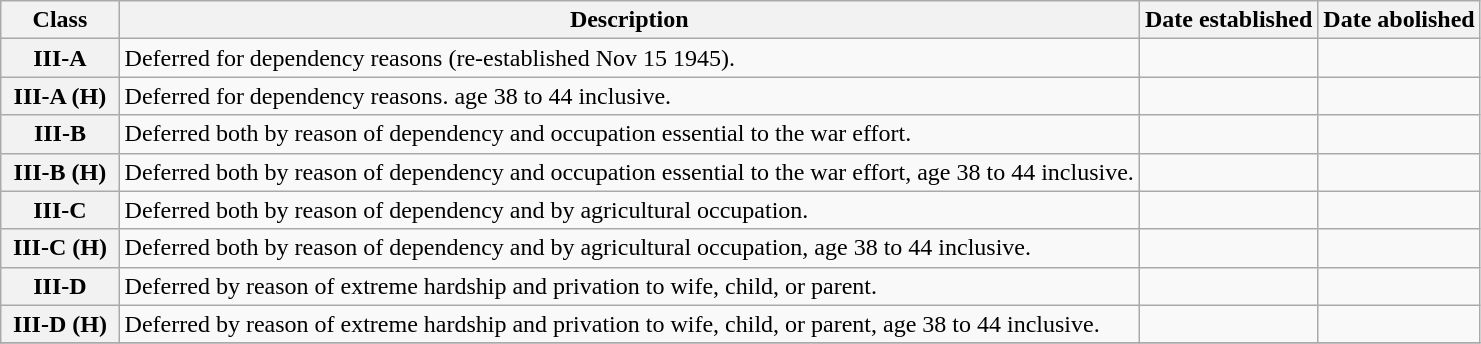<table class="wikitable sortable">
<tr>
<th style="width:8%;">Class</th>
<th>Description</th>
<th>Date established</th>
<th>Date abolished</th>
</tr>
<tr>
<th>III-A</th>
<td>Deferred for dependency reasons (re-established Nov 15 1945).</td>
<td></td>
<td></td>
</tr>
<tr>
<th>III-A (H)</th>
<td>Deferred for dependency reasons. age 38 to 44 inclusive.</td>
<td></td>
<td></td>
</tr>
<tr>
<th>III-B</th>
<td>Deferred both by reason of dependency and occupation essential to the war effort.</td>
<td></td>
<td></td>
</tr>
<tr>
<th>III-B (H)</th>
<td>Deferred both by reason of dependency and occupation essential to the war effort, age 38 to 44 inclusive.</td>
<td></td>
<td></td>
</tr>
<tr>
<th>III-C</th>
<td>Deferred both by reason of dependency and by agricultural occupation.</td>
<td></td>
<td></td>
</tr>
<tr>
<th>III-C (H)</th>
<td>Deferred both by reason of dependency and by agricultural occupation, age 38 to 44 inclusive.</td>
<td></td>
<td></td>
</tr>
<tr>
<th>III-D</th>
<td>Deferred by reason of extreme hardship and privation to wife, child, or parent.</td>
<td></td>
<td></td>
</tr>
<tr>
<th>III-D (H)</th>
<td>Deferred by reason of extreme hardship and privation to wife, child, or parent, age 38 to 44 inclusive.</td>
<td></td>
<td></td>
</tr>
<tr>
</tr>
</table>
